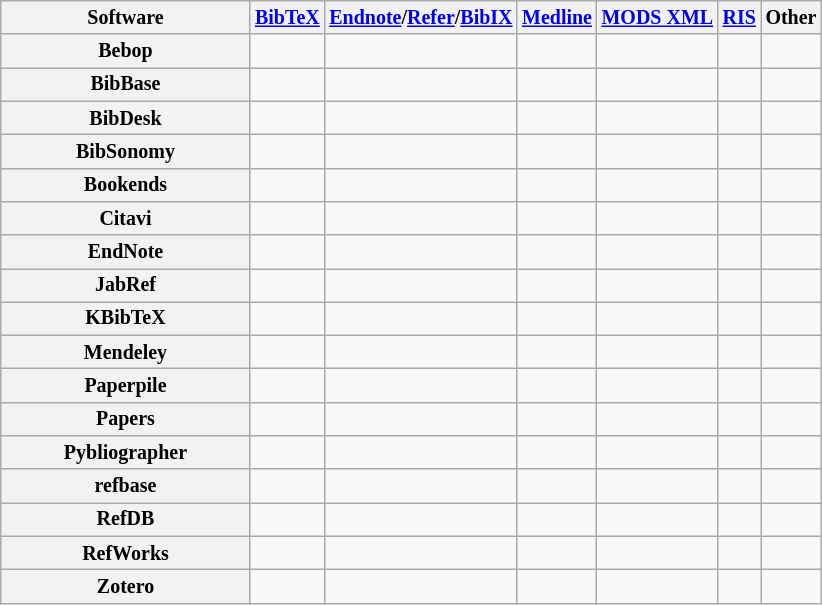<table class="wikitable sortable" style="font-size: smaller; text-align: center; width: auto;">
<tr>
<th style="width: 12em">Software</th>
<th><a href='#'>BibTeX</a></th>
<th><a href='#'>Endnote</a>/<a href='#'>Refer</a>/<a href='#'>BibIX</a></th>
<th><a href='#'>Medline</a></th>
<th><a href='#'>MODS XML</a></th>
<th><a href='#'>RIS</a></th>
<th>Other</th>
</tr>
<tr>
<th>Bebop</th>
<td></td>
<td></td>
<td></td>
<td></td>
<td></td>
<td></td>
</tr>
<tr>
<th>BibBase</th>
<td></td>
<td></td>
<td></td>
<td></td>
<td></td>
<td></td>
</tr>
<tr>
<th>BibDesk</th>
<td></td>
<td></td>
<td></td>
<td></td>
<td></td>
<td></td>
</tr>
<tr>
<th>BibSonomy</th>
<td></td>
<td></td>
<td></td>
<td></td>
<td></td>
<td></td>
</tr>
<tr>
<th>Bookends</th>
<td></td>
<td></td>
<td></td>
<td></td>
<td></td>
<td></td>
</tr>
<tr>
<th>Citavi</th>
<td></td>
<td></td>
<td></td>
<td></td>
<td></td>
<td></td>
</tr>
<tr>
<th>EndNote</th>
<td></td>
<td></td>
<td></td>
<td></td>
<td></td>
<td></td>
</tr>
<tr>
<th>JabRef</th>
<td></td>
<td></td>
<td></td>
<td></td>
<td></td>
<td></td>
</tr>
<tr>
<th>KBibTeX</th>
<td></td>
<td></td>
<td></td>
<td></td>
<td></td>
<td></td>
</tr>
<tr>
<th>Mendeley</th>
<td></td>
<td></td>
<td></td>
<td></td>
<td></td>
<td></td>
</tr>
<tr>
<th>Paperpile</th>
<td></td>
<td></td>
<td></td>
<td></td>
<td></td>
<td></td>
</tr>
<tr>
<th>Papers</th>
<td></td>
<td></td>
<td></td>
<td></td>
<td></td>
<td></td>
</tr>
<tr>
<th>Pybliographer</th>
<td></td>
<td></td>
<td></td>
<td></td>
<td></td>
<td></td>
</tr>
<tr>
<th>refbase</th>
<td></td>
<td></td>
<td></td>
<td></td>
<td></td>
<td></td>
</tr>
<tr>
<th>RefDB</th>
<td></td>
<td></td>
<td></td>
<td></td>
<td></td>
<td></td>
</tr>
<tr>
<th>RefWorks</th>
<td></td>
<td></td>
<td></td>
<td></td>
<td></td>
<td></td>
</tr>
<tr>
<th>Zotero</th>
<td></td>
<td></td>
<td></td>
<td></td>
<td></td>
<td></td>
</tr>
</table>
